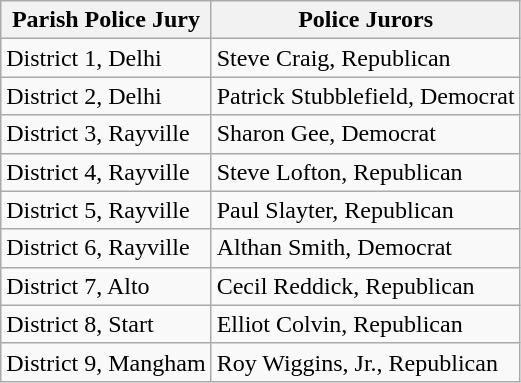<table class="wikitable">
<tr>
<th>Parish Police Jury</th>
<th>Police Jurors</th>
</tr>
<tr>
<td>District 1, Delhi</td>
<td>Steve Craig, Republican</td>
</tr>
<tr>
<td>District 2, Delhi</td>
<td>Patrick Stubblefield, Democrat</td>
</tr>
<tr>
<td>District 3, Rayville</td>
<td>Sharon Gee, Democrat</td>
</tr>
<tr>
<td>District 4, Rayville</td>
<td>Steve Lofton, Republican</td>
</tr>
<tr>
<td>District 5, Rayville</td>
<td>Paul Slayter, Republican</td>
</tr>
<tr>
<td>District 6, Rayville</td>
<td>Althan Smith, Democrat</td>
</tr>
<tr>
<td>District 7, Alto</td>
<td>Cecil Reddick, Republican</td>
</tr>
<tr>
<td>District 8, Start</td>
<td>Elliot Colvin, Republican</td>
</tr>
<tr>
<td>District 9, Mangham</td>
<td>Roy Wiggins, Jr., Republican</td>
</tr>
</table>
